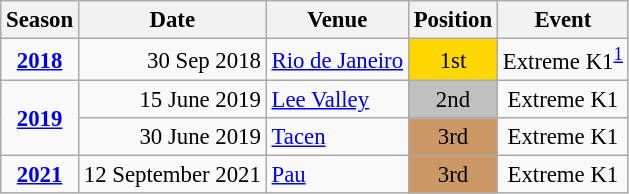<table class="wikitable" style="text-align:center; font-size:95%;">
<tr>
<th>Season</th>
<th>Date</th>
<th>Venue</th>
<th>Position</th>
<th>Event</th>
</tr>
<tr>
<td><strong><a href='#'>2018</a></strong></td>
<td align=right>30 Sep 2018</td>
<td align=left><a href='#'>Rio de Janeiro</a></td>
<td bgcolor=gold>1st</td>
<td>Extreme K1<sup><a href='#'>1</a></sup></td>
</tr>
<tr>
<td rowspan=2><strong><a href='#'>2019</a></strong></td>
<td align=right>15 June 2019</td>
<td align=left><a href='#'>Lee Valley</a></td>
<td bgcolor=silver>2nd</td>
<td>Extreme K1</td>
</tr>
<tr>
<td align=right>30 June 2019</td>
<td align=left><a href='#'>Tacen</a></td>
<td bgcolor=cc9966>3rd</td>
<td>Extreme K1</td>
</tr>
<tr>
<td><strong><a href='#'>2021</a></strong></td>
<td align=right>12 September 2021</td>
<td align=left><a href='#'>Pau</a></td>
<td bgcolor=cc9966>3rd</td>
<td>Extreme K1</td>
</tr>
</table>
